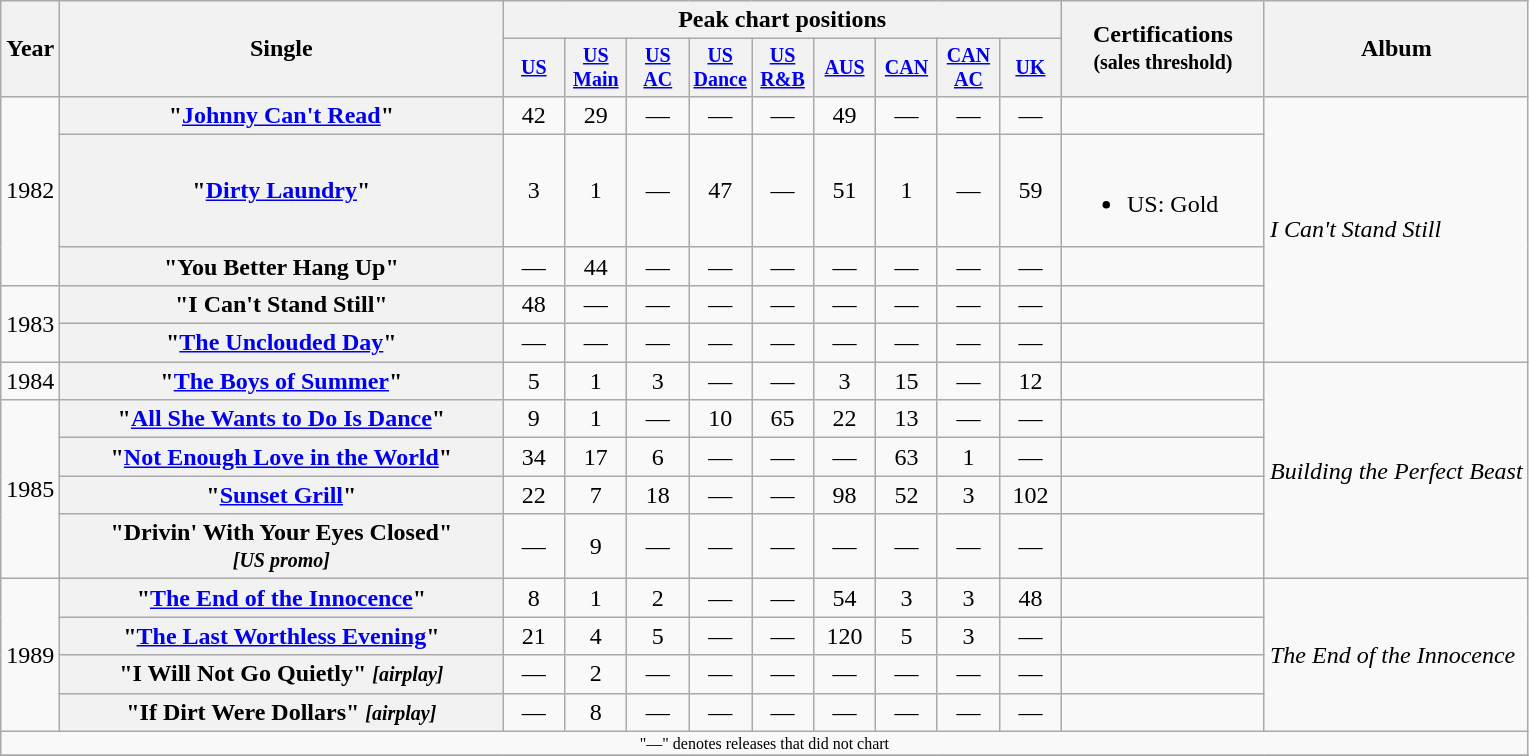<table class="wikitable plainrowheaders" style="text-align:center;">
<tr>
<th rowspan="2">Year</th>
<th rowspan="2" style="width:18em;">Single</th>
<th colspan="9">Peak chart positions</th>
<th rowspan="2" style="width:8em;">Certifications<br><small>(sales threshold)</small></th>
<th rowspan="2">Album</th>
</tr>
<tr style="font-size:smaller;">
<th width="35"><a href='#'>US</a><br></th>
<th width="35"><a href='#'>US Main</a><br></th>
<th width="35"><a href='#'>US AC</a><br></th>
<th width="35"><a href='#'>US Dance</a><br></th>
<th width="35"><a href='#'>US<br>R&B</a><br></th>
<th width="35"><a href='#'>AUS</a><br></th>
<th width="35"><a href='#'>CAN</a><br></th>
<th width="35"><a href='#'>CAN AC</a><br></th>
<th width="35"><a href='#'>UK</a><br></th>
</tr>
<tr>
<td rowspan="3">1982</td>
<th scope="row">"<a href='#'>Johnny Can't Read</a>"</th>
<td>42</td>
<td>29</td>
<td>—</td>
<td>—</td>
<td>—</td>
<td>49</td>
<td>—</td>
<td>—</td>
<td>—</td>
<td></td>
<td align="left" rowspan="5"><em>I Can't Stand Still</em></td>
</tr>
<tr>
<th scope="row">"<a href='#'>Dirty Laundry</a>"</th>
<td>3</td>
<td>1</td>
<td>—</td>
<td>47</td>
<td>—</td>
<td>51</td>
<td>1</td>
<td>—</td>
<td>59</td>
<td align="left"><br><ul><li>US: Gold</li></ul></td>
</tr>
<tr>
<th scope="row">"You Better Hang Up"</th>
<td>—</td>
<td>44</td>
<td>—</td>
<td>—</td>
<td>—</td>
<td>—</td>
<td>—</td>
<td>—</td>
<td>—</td>
<td></td>
</tr>
<tr>
<td rowspan="2">1983</td>
<th scope="row">"I Can't Stand Still"</th>
<td>48</td>
<td>—</td>
<td>—</td>
<td>—</td>
<td>—</td>
<td>—</td>
<td>—</td>
<td>—</td>
<td>—</td>
<td></td>
</tr>
<tr>
<th scope="row">"<a href='#'>The Unclouded Day</a>"</th>
<td>—</td>
<td>—</td>
<td>—</td>
<td>—</td>
<td>—</td>
<td>—</td>
<td>—</td>
<td>—</td>
<td>—</td>
<td></td>
</tr>
<tr>
<td>1984</td>
<th scope="row">"<a href='#'>The Boys of Summer</a>"</th>
<td>5</td>
<td>1</td>
<td>3</td>
<td>—</td>
<td>—</td>
<td>3</td>
<td>15</td>
<td>—</td>
<td>12</td>
<td></td>
<td align="left" rowspan="5"><em>Building the Perfect Beast</em></td>
</tr>
<tr>
<td rowspan="4">1985</td>
<th scope="row">"<a href='#'>All She Wants to Do Is Dance</a>"</th>
<td>9</td>
<td>1</td>
<td>—</td>
<td>10</td>
<td>65</td>
<td>22</td>
<td>13</td>
<td>—</td>
<td>—</td>
<td></td>
</tr>
<tr>
<th scope="row">"<a href='#'>Not Enough Love in the World</a>"</th>
<td>34</td>
<td>17</td>
<td>6</td>
<td>—</td>
<td>—</td>
<td>—</td>
<td>63</td>
<td>1</td>
<td>—</td>
<td></td>
</tr>
<tr>
<th scope="row">"<a href='#'>Sunset Grill</a>"</th>
<td>22</td>
<td>7</td>
<td>18</td>
<td>—</td>
<td>—</td>
<td>98</td>
<td>52</td>
<td>3</td>
<td>102</td>
<td></td>
</tr>
<tr>
<th scope="row">"Drivin' With Your Eyes Closed" <small><em><br>[US promo]</em></small></th>
<td>—</td>
<td>9</td>
<td>—</td>
<td>—</td>
<td>—</td>
<td>—</td>
<td>—</td>
<td>—</td>
<td>—</td>
<td></td>
</tr>
<tr>
<td rowspan="4">1989</td>
<th scope="row">"<a href='#'>The End of the Innocence</a>"</th>
<td>8</td>
<td>1</td>
<td>2</td>
<td>—</td>
<td>—</td>
<td>54</td>
<td>3</td>
<td>3</td>
<td>48</td>
<td></td>
<td align="left" rowspan="4"><em>The End of the Innocence</em></td>
</tr>
<tr>
<th scope="row">"<a href='#'>The Last Worthless Evening</a>"</th>
<td>21</td>
<td>4</td>
<td>5</td>
<td>—</td>
<td>—</td>
<td>120</td>
<td>5</td>
<td>3</td>
<td>—</td>
<td></td>
</tr>
<tr>
<th scope="row">"I Will Not Go Quietly" <small><em>[airplay]</em></small></th>
<td>—</td>
<td>2</td>
<td>—</td>
<td>—</td>
<td>—</td>
<td>—</td>
<td>—</td>
<td>—</td>
<td>—</td>
<td></td>
</tr>
<tr>
<th scope="row">"If Dirt Were Dollars" <small><em>[airplay]</em></small></th>
<td>—</td>
<td>8</td>
<td>—</td>
<td>—</td>
<td>—</td>
<td>—</td>
<td>—</td>
<td>—</td>
<td>—</td>
<td></td>
</tr>
<tr>
<td colspan="16" style="font-size:8pt">"—" denotes releases that did not chart</td>
</tr>
<tr>
</tr>
</table>
